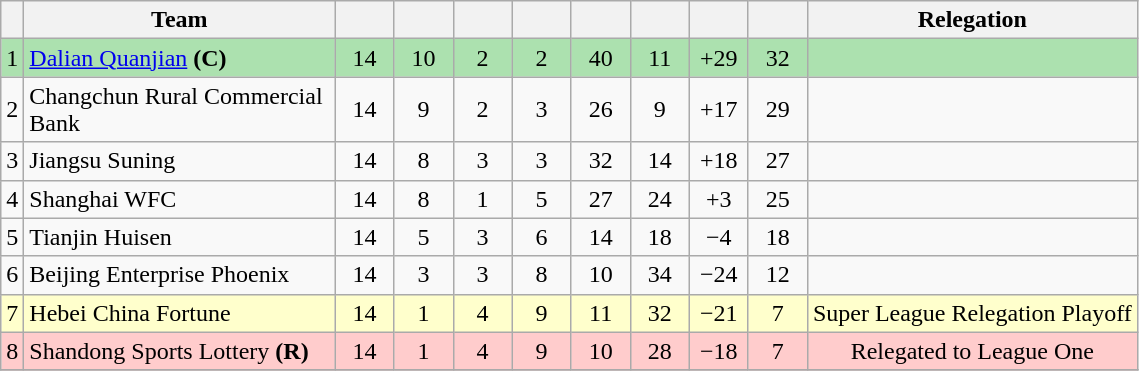<table class=wikitable style=text-align:center>
<tr>
<th></th>
<th width=200>Team</th>
<th width=32></th>
<th width=32></th>
<th width=32></th>
<th width=32></th>
<th width=32></th>
<th width=32></th>
<th width=32></th>
<th width=32></th>
<th>Relegation</th>
</tr>
<tr bgcolor=#ACE1AF>
<td>1</td>
<td align=left><a href='#'>Dalian Quanjian</a> <strong>(C)</strong></td>
<td>14</td>
<td>10</td>
<td>2</td>
<td>2</td>
<td>40</td>
<td>11</td>
<td>+29</td>
<td>32</td>
<td></td>
</tr>
<tr>
<td>2</td>
<td align=left>Changchun Rural Commercial Bank</td>
<td>14</td>
<td>9</td>
<td>2</td>
<td>3</td>
<td>26</td>
<td>9</td>
<td>+17</td>
<td>29</td>
<td></td>
</tr>
<tr>
<td>3</td>
<td align=left>Jiangsu Suning</td>
<td>14</td>
<td>8</td>
<td>3</td>
<td>3</td>
<td>32</td>
<td>14</td>
<td>+18</td>
<td>27</td>
<td></td>
</tr>
<tr>
<td>4</td>
<td align=left>Shanghai WFC</td>
<td>14</td>
<td>8</td>
<td>1</td>
<td>5</td>
<td>27</td>
<td>24</td>
<td>+3</td>
<td>25</td>
<td></td>
</tr>
<tr>
<td>5</td>
<td align=left>Tianjin Huisen</td>
<td>14</td>
<td>5</td>
<td>3</td>
<td>6</td>
<td>14</td>
<td>18</td>
<td>−4</td>
<td>18</td>
<td></td>
</tr>
<tr>
<td>6</td>
<td align=left>Beijing Enterprise Phoenix</td>
<td>14</td>
<td>3</td>
<td>3</td>
<td>8</td>
<td>10</td>
<td>34</td>
<td>−24</td>
<td>12</td>
<td></td>
</tr>
<tr bgcolor=#FFFFCC>
<td>7</td>
<td align=left>Hebei China Fortune</td>
<td>14</td>
<td>1</td>
<td>4</td>
<td>9</td>
<td>11</td>
<td>32</td>
<td>−21</td>
<td>7</td>
<td>Super League Relegation Playoff</td>
</tr>
<tr bgcolor=#FFCCCC>
<td>8</td>
<td align=left>Shandong Sports Lottery <strong>(R)</strong></td>
<td>14</td>
<td>1</td>
<td>4</td>
<td>9</td>
<td>10</td>
<td>28</td>
<td>−18</td>
<td>7</td>
<td>Relegated to League One</td>
</tr>
<tr>
</tr>
</table>
